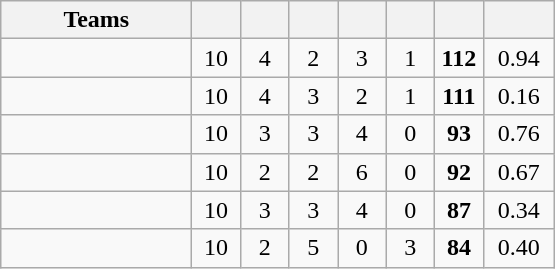<table class="wikitable" style="text-align:center">
<tr>
<th style="width:120px">Teams</th>
<th style="width:25px"></th>
<th style="width:25px"></th>
<th style="width:25px"></th>
<th style="width:25px"></th>
<th style="width:25px"></th>
<th style="width:25px"></th>
<th style="width:40px"></th>
</tr>
<tr>
<td style="text-align:left"></td>
<td>10</td>
<td>4</td>
<td>2</td>
<td>3</td>
<td>1</td>
<td><strong>112</strong></td>
<td>0.94</td>
</tr>
<tr>
<td style="text-align:left"></td>
<td>10</td>
<td>4</td>
<td>3</td>
<td>2</td>
<td>1</td>
<td><strong>111</strong></td>
<td>0.16</td>
</tr>
<tr>
<td style="text-align:left"></td>
<td>10</td>
<td>3</td>
<td>3</td>
<td>4</td>
<td>0</td>
<td><strong>93</strong></td>
<td>0.76</td>
</tr>
<tr>
<td style="text-align:left"></td>
<td>10</td>
<td>2</td>
<td>2</td>
<td>6</td>
<td>0</td>
<td><strong>92</strong></td>
<td>0.67</td>
</tr>
<tr>
<td style="text-align:left"></td>
<td>10</td>
<td>3</td>
<td>3</td>
<td>4</td>
<td>0</td>
<td><strong>87</strong></td>
<td>0.34</td>
</tr>
<tr>
<td style="text-align:left"></td>
<td>10</td>
<td>2</td>
<td>5</td>
<td>0</td>
<td>3</td>
<td><strong>84</strong></td>
<td>0.40</td>
</tr>
</table>
